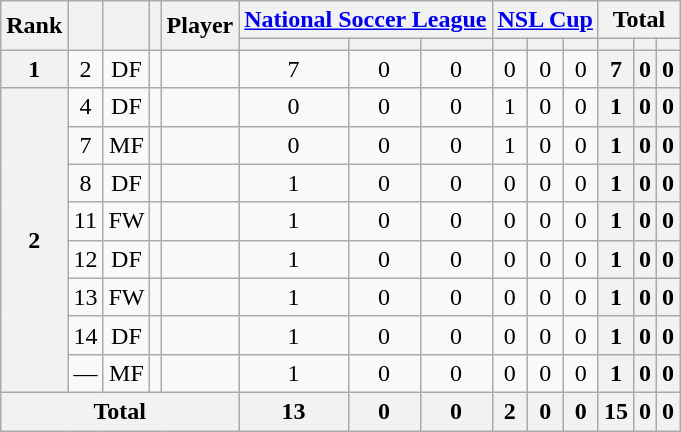<table class="wikitable sortable" style="text-align:center">
<tr>
<th rowspan="2">Rank</th>
<th rowspan="2"></th>
<th rowspan="2"></th>
<th rowspan="2"></th>
<th rowspan="2">Player</th>
<th colspan="3"><a href='#'>National Soccer League</a></th>
<th colspan="3"><a href='#'>NSL Cup</a></th>
<th colspan="3">Total</th>
</tr>
<tr>
<th></th>
<th></th>
<th></th>
<th></th>
<th></th>
<th></th>
<th></th>
<th></th>
<th></th>
</tr>
<tr>
<th>1</th>
<td>2</td>
<td>DF</td>
<td></td>
<td align="left"><br></td>
<td>7</td>
<td>0</td>
<td>0<br></td>
<td>0</td>
<td>0</td>
<td>0<br></td>
<th>7</th>
<th>0</th>
<th>0</th>
</tr>
<tr>
<th rowspan="8">2</th>
<td>4</td>
<td>DF</td>
<td></td>
<td align="left"><br></td>
<td>0</td>
<td>0</td>
<td>0<br></td>
<td>1</td>
<td>0</td>
<td>0<br></td>
<th>1</th>
<th>0</th>
<th>0</th>
</tr>
<tr>
<td>7</td>
<td>MF</td>
<td></td>
<td align="left"><br></td>
<td>0</td>
<td>0</td>
<td>0<br></td>
<td>1</td>
<td>0</td>
<td>0<br></td>
<th>1</th>
<th>0</th>
<th>0</th>
</tr>
<tr>
<td>8</td>
<td>DF</td>
<td></td>
<td align="left"><br></td>
<td>1</td>
<td>0</td>
<td>0<br></td>
<td>0</td>
<td>0</td>
<td>0<br></td>
<th>1</th>
<th>0</th>
<th>0</th>
</tr>
<tr>
<td>11</td>
<td>FW</td>
<td></td>
<td align="left"><br></td>
<td>1</td>
<td>0</td>
<td>0<br></td>
<td>0</td>
<td>0</td>
<td>0<br></td>
<th>1</th>
<th>0</th>
<th>0</th>
</tr>
<tr>
<td>12</td>
<td>DF</td>
<td></td>
<td align="left"><br></td>
<td>1</td>
<td>0</td>
<td>0<br></td>
<td>0</td>
<td>0</td>
<td>0<br></td>
<th>1</th>
<th>0</th>
<th>0</th>
</tr>
<tr>
<td>13</td>
<td>FW</td>
<td></td>
<td align="left"><br></td>
<td>1</td>
<td>0</td>
<td>0<br></td>
<td>0</td>
<td>0</td>
<td>0<br></td>
<th>1</th>
<th>0</th>
<th>0</th>
</tr>
<tr>
<td>14</td>
<td>DF</td>
<td></td>
<td align="left"><br></td>
<td>1</td>
<td>0</td>
<td>0<br></td>
<td>0</td>
<td>0</td>
<td>0<br></td>
<th>1</th>
<th>0</th>
<th>0</th>
</tr>
<tr>
<td>—</td>
<td>MF</td>
<td></td>
<td align="left"><br></td>
<td>1</td>
<td>0</td>
<td>0<br></td>
<td>0</td>
<td>0</td>
<td>0<br></td>
<th>1</th>
<th>0</th>
<th>0</th>
</tr>
<tr>
<th colspan="5">Total<br></th>
<th>13</th>
<th>0</th>
<th>0<br></th>
<th>2</th>
<th>0</th>
<th>0<br></th>
<th>15</th>
<th>0</th>
<th>0</th>
</tr>
</table>
